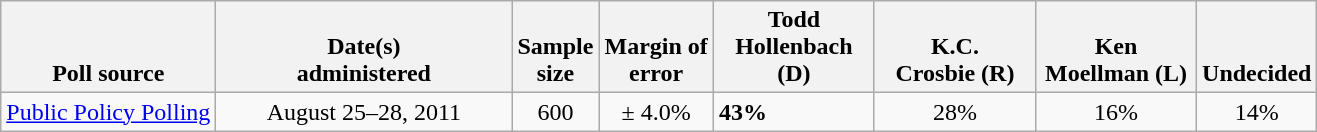<table class="wikitable">
<tr valign= bottom>
<th>Poll source</th>
<th style="width:190px;">Date(s)<br>administered</th>
<th>Sample<br>size</th>
<th>Margin of<br>error</th>
<th style="width:100px;">Todd<br>Hollenbach (D)</th>
<th style="width:100px;">K.C.<br>Crosbie (R)</th>
<th style="width:100px;">Ken<br>Moellman (L)</th>
<th>Undecided</th>
</tr>
<tr>
<td><a href='#'>Public Policy Polling</a></td>
<td align=center>August 25–28, 2011</td>
<td align=center>600</td>
<td align=center>± 4.0%</td>
<td><strong>43%</strong></td>
<td align=center>28%</td>
<td align=center>16%</td>
<td align=center>14%</td>
</tr>
</table>
